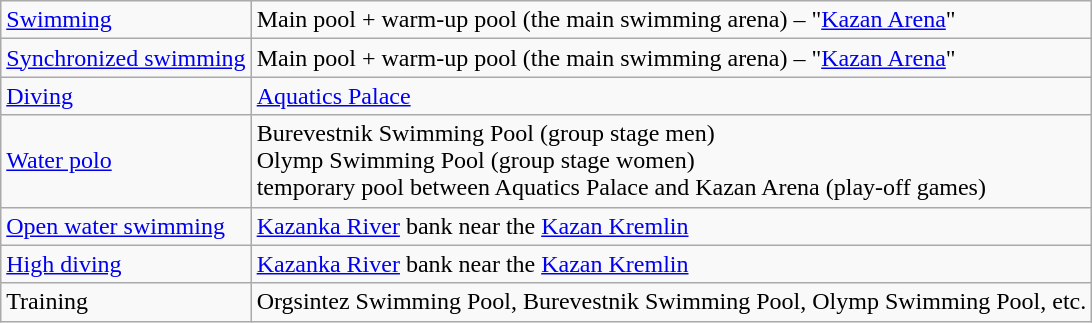<table class="wikitable">
<tr>
<td><a href='#'>Swimming</a></td>
<td>Main pool + warm-up pool (the main swimming arena) – "<a href='#'>Kazan Arena</a>"</td>
</tr>
<tr>
<td><a href='#'>Synchronized swimming</a></td>
<td>Main pool + warm-up pool (the main swimming arena) – "<a href='#'>Kazan Arena</a>"</td>
</tr>
<tr>
<td><a href='#'>Diving</a></td>
<td><a href='#'>Aquatics Palace</a></td>
</tr>
<tr>
<td><a href='#'>Water polo</a></td>
<td>Burevestnik Swimming Pool (group stage men) <br> Olymp Swimming Pool (group stage women) <br> temporary pool between Aquatics Palace and Kazan Arena (play-off games)</td>
</tr>
<tr>
<td><a href='#'>Open water swimming</a></td>
<td><a href='#'>Kazanka River</a> bank near the <a href='#'>Kazan Kremlin</a></td>
</tr>
<tr>
<td><a href='#'>High diving</a></td>
<td><a href='#'>Kazanka River</a> bank near the <a href='#'>Kazan Kremlin</a></td>
</tr>
<tr>
<td>Training</td>
<td>Orgsintez Swimming Pool, Burevestnik Swimming Pool, Olymp Swimming Pool, etc.</td>
</tr>
</table>
